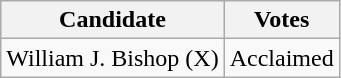<table class="wikitable">
<tr>
<th>Candidate</th>
<th>Votes</th>
</tr>
<tr>
<td>William J. Bishop (X)</td>
<td>Acclaimed</td>
</tr>
</table>
